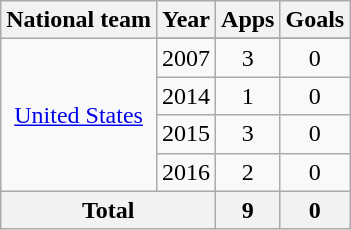<table class=wikitable style=text-align:center>
<tr>
<th>National team</th>
<th>Year</th>
<th>Apps</th>
<th>Goals</th>
</tr>
<tr>
<td rowspan="5"><a href='#'>United States</a></td>
</tr>
<tr>
<td>2007</td>
<td>3</td>
<td>0</td>
</tr>
<tr>
<td>2014</td>
<td>1</td>
<td>0</td>
</tr>
<tr>
<td>2015</td>
<td>3</td>
<td>0</td>
</tr>
<tr>
<td>2016</td>
<td>2</td>
<td>0</td>
</tr>
<tr>
<th colspan="2">Total</th>
<th>9</th>
<th>0</th>
</tr>
</table>
